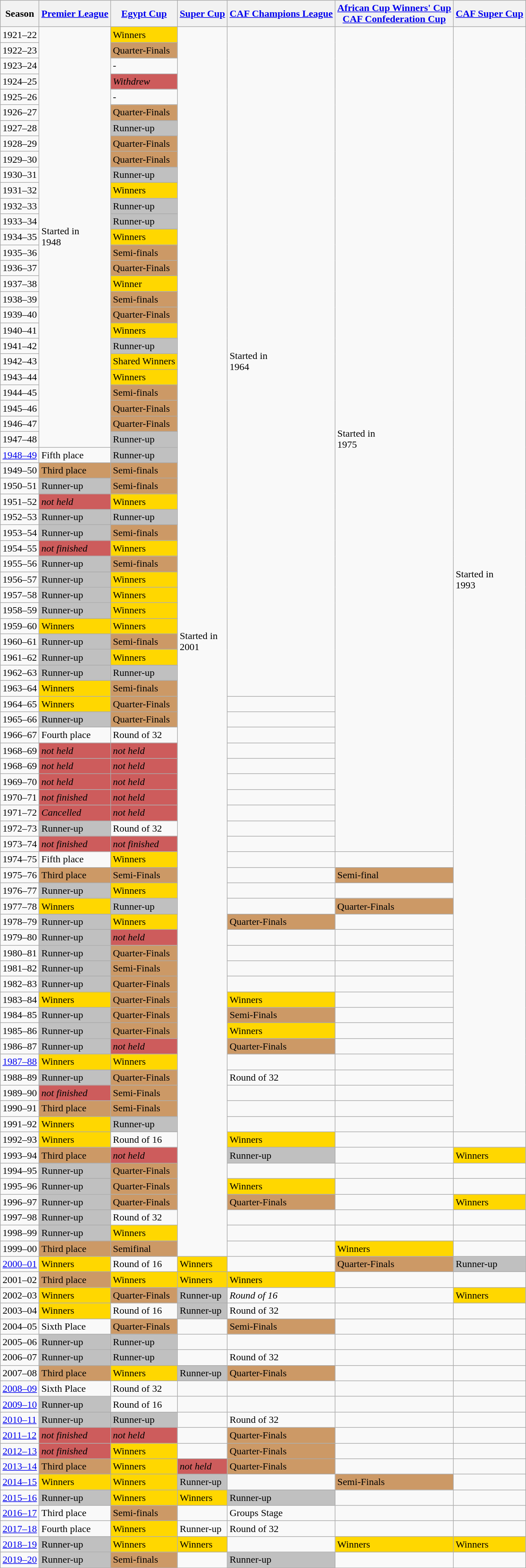<table class="wikitable">
<tr>
<th>Season</th>
<th><a href='#'>Premier League</a></th>
<th><a href='#'>Egypt Cup</a></th>
<th><a href='#'>Super Cup</a></th>
<th><a href='#'>CAF Champions League</a></th>
<th><a href='#'>African Cup Winners' Cup</a><br><a href='#'>CAF Confederation Cup</a></th>
<th><a href='#'>CAF Super Cup</a></th>
</tr>
<tr>
<td>1921–22</td>
<td rowspan=27>Started in<br>1948</td>
<td bgcolor=gold>Winners</td>
<td rowspan=79>Started in<br>2001</td>
<td rowspan=43>Started in<br>1964</td>
<td rowspan=53>Started in<br>1975</td>
<td rowspan=71>Started in<br>1993</td>
</tr>
<tr>
<td>1922–23</td>
<td bgcolor="#cc9966">Quarter-Finals</td>
</tr>
<tr>
<td>1923–24</td>
<td>-</td>
</tr>
<tr>
<td>1924–25</td>
<td bgcolor="#cd5c5c"><em>Withdrew</em></td>
</tr>
<tr>
<td>1925–26</td>
<td>-</td>
</tr>
<tr>
<td>1926–27</td>
<td bgcolor="#cc9966">Quarter-Finals</td>
</tr>
<tr>
<td>1927–28</td>
<td bgcolor=silver>Runner-up</td>
</tr>
<tr>
<td>1928–29</td>
<td bgcolor="#cc9966">Quarter-Finals</td>
</tr>
<tr>
<td>1929–30</td>
<td bgcolor="#cc9966">Quarter-Finals</td>
</tr>
<tr>
<td>1930–31</td>
<td bgcolor=silver>Runner-up</td>
</tr>
<tr>
<td>1931–32</td>
<td bgcolor=gold>Winners</td>
</tr>
<tr>
<td>1932–33</td>
<td bgcolor=silver>Runner-up</td>
</tr>
<tr>
<td>1933–34</td>
<td bgcolor=silver>Runner-up</td>
</tr>
<tr>
<td>1934–35</td>
<td bgcolor=gold>Winners</td>
</tr>
<tr>
<td>1935–36</td>
<td bgcolor="#cc9966">Semi-finals</td>
</tr>
<tr>
<td>1936–37</td>
<td bgcolor="#cc9966">Quarter-Finals</td>
</tr>
<tr>
<td>1937–38</td>
<td bgcolor=gold>Winner</td>
</tr>
<tr>
<td>1938–39</td>
<td bgcolor="#cc9966">Semi-finals</td>
</tr>
<tr>
<td>1939–40</td>
<td bgcolor="#cc9966">Quarter-Finals</td>
</tr>
<tr>
<td>1940–41</td>
<td bgcolor=gold>Winners</td>
</tr>
<tr>
<td>1941–42</td>
<td bgcolor=silver>Runner-up</td>
</tr>
<tr>
<td>1942–43</td>
<td bgcolor=gold>Shared Winners</td>
</tr>
<tr>
<td>1943–44</td>
<td bgcolor=gold>Winners</td>
</tr>
<tr>
<td>1944–45</td>
<td bgcolor="#cc9966">Semi-finals</td>
</tr>
<tr>
<td>1945–46</td>
<td bgcolor="#cc9966">Quarter-Finals</td>
</tr>
<tr>
<td>1946–47</td>
<td bgcolor="#cc9966">Quarter-Finals</td>
</tr>
<tr>
<td>1947–48</td>
<td bgcolor=silver>Runner-up</td>
</tr>
<tr>
<td><a href='#'>1948–49</a></td>
<td>Fifth place</td>
<td bgcolor=silver>Runner-up</td>
</tr>
<tr>
<td>1949–50</td>
<td bgcolor="#cc9966">Third place</td>
<td bgcolor="#cc9966">Semi-finals</td>
</tr>
<tr>
<td>1950–51</td>
<td bgcolor=silver>Runner-up</td>
<td bgcolor="#cc9966">Semi-finals</td>
</tr>
<tr>
<td>1951–52</td>
<td bgcolor="#cd5c5c"><em>not held</em></td>
<td bgcolor=gold>Winners</td>
</tr>
<tr>
<td>1952–53</td>
<td bgcolor=silver>Runner-up</td>
<td bgcolor=silver>Runner-up</td>
</tr>
<tr>
<td>1953–54</td>
<td bgcolor=silver>Runner-up</td>
<td bgcolor="#cc9966">Semi-finals</td>
</tr>
<tr>
<td>1954–55</td>
<td bgcolor="#cd5c5c"><em>not finished</em></td>
<td bgcolor=gold>Winners</td>
</tr>
<tr>
<td>1955–56</td>
<td bgcolor=silver>Runner-up</td>
<td bgcolor="#cc9966">Semi-finals</td>
</tr>
<tr>
<td>1956–57</td>
<td bgcolor=silver>Runner-up</td>
<td bgcolor=gold>Winners</td>
</tr>
<tr>
<td>1957–58</td>
<td bgcolor=silver>Runner-up</td>
<td bgcolor=gold>Winners</td>
</tr>
<tr>
<td>1958–59</td>
<td bgcolor=silver>Runner-up</td>
<td bgcolor=gold>Winners</td>
</tr>
<tr>
<td>1959–60</td>
<td bgcolor=gold>Winners</td>
<td bgcolor=gold>Winners</td>
</tr>
<tr>
<td>1960–61</td>
<td bgcolor=silver>Runner-up</td>
<td bgcolor="#cc9966">Semi-finals</td>
</tr>
<tr>
<td>1961–62</td>
<td bgcolor=silver>Runner-up</td>
<td bgcolor=gold>Winners</td>
</tr>
<tr>
<td>1962–63</td>
<td bgcolor=silver>Runner-up</td>
<td bgcolor=silver>Runner-up</td>
</tr>
<tr>
<td>1963–64</td>
<td bgcolor=gold>Winners</td>
<td bgcolor="#cc9966">Semi-finals</td>
</tr>
<tr>
<td>1964–65</td>
<td bgcolor=gold>Winners</td>
<td bgcolor="#cc9966">Quarter-Finals</td>
<td></td>
</tr>
<tr>
<td>1965–66</td>
<td bgcolor=silver>Runner-up</td>
<td bgcolor="#cc9966">Quarter-Finals</td>
<td></td>
</tr>
<tr>
<td>1966–67</td>
<td>Fourth place</td>
<td>Round of 32</td>
<td></td>
</tr>
<tr>
<td>1968–69</td>
<td bgcolor="#cd5c5c"><em>not held</em></td>
<td bgcolor="#cd5c5c"><em>not held</em></td>
<td></td>
</tr>
<tr>
<td>1968–69</td>
<td bgcolor="#cd5c5c"><em>not held</em></td>
<td bgcolor="#cd5c5c"><em>not held</em></td>
<td></td>
</tr>
<tr>
<td>1969–70</td>
<td bgcolor="#cd5c5c"><em>not held</em></td>
<td bgcolor="#cd5c5c"><em>not held</em></td>
<td></td>
</tr>
<tr>
<td>1970–71</td>
<td bgcolor="#cd5c5c"><em>not finished</em></td>
<td bgcolor="#cd5c5c"><em>not held</em></td>
<td></td>
</tr>
<tr>
<td>1971–72</td>
<td bgcolor="#cd5c5c"><em>Cancelled</em></td>
<td bgcolor="#cd5c5c"><em>not held</em></td>
<td></td>
</tr>
<tr>
<td>1972–73</td>
<td bgcolor=silver>Runner-up</td>
<td>Round of 32</td>
<td></td>
</tr>
<tr>
<td>1973–74</td>
<td bgcolor="#cd5c5c"><em>not finished</em></td>
<td bgcolor="#cd5c5c"><em>not finished</em></td>
<td></td>
</tr>
<tr>
<td>1974–75</td>
<td>Fifth place</td>
<td bgcolor=gold>Winners</td>
<td></td>
<td></td>
</tr>
<tr>
<td>1975–76</td>
<td bgcolor="#cc9966">Third place</td>
<td bgcolor="#cc9966">Semi-Finals</td>
<td></td>
<td bgcolor="#cc9966">Semi-final</td>
</tr>
<tr>
<td>1976–77</td>
<td bgcolor=silver>Runner-up</td>
<td bgcolor=gold>Winners</td>
<td></td>
<td></td>
</tr>
<tr>
<td>1977–78</td>
<td bgcolor=gold>Winners</td>
<td bgcolor=silver>Runner-up</td>
<td></td>
<td bgcolor="#cc9966">Quarter-Finals</td>
</tr>
<tr>
<td>1978–79</td>
<td bgcolor=silver>Runner-up</td>
<td bgcolor=gold>Winners</td>
<td bgcolor="#cc9966">Quarter-Finals</td>
<td></td>
</tr>
<tr>
<td>1979–80</td>
<td bgcolor=silver>Runner-up</td>
<td bgcolor="#cd5c5c"><em>not held</em></td>
<td></td>
<td></td>
</tr>
<tr>
<td>1980–81</td>
<td bgcolor=silver>Runner-up</td>
<td bgcolor="#cc9966">Quarter-Finals</td>
<td></td>
<td></td>
</tr>
<tr>
<td>1981–82</td>
<td bgcolor=silver>Runner-up</td>
<td bgcolor="#cc9966">Semi-Finals</td>
<td></td>
<td></td>
</tr>
<tr>
<td>1982–83</td>
<td bgcolor=silver>Runner-up</td>
<td bgcolor="#cc9966">Quarter-Finals</td>
<td></td>
<td></td>
</tr>
<tr>
<td>1983–84</td>
<td bgcolor=gold>Winners</td>
<td bgcolor="#cc9966">Quarter-Finals</td>
<td bgcolor=gold>Winners</td>
<td></td>
</tr>
<tr>
<td>1984–85</td>
<td bgcolor=silver>Runner-up</td>
<td bgcolor="#cc9966">Quarter-Finals</td>
<td bgcolor="#cc9966">Semi-Finals</td>
<td></td>
</tr>
<tr>
<td>1985–86</td>
<td bgcolor=silver>Runner-up</td>
<td bgcolor="#cc9966">Quarter-Finals</td>
<td bgcolor=gold>Winners</td>
<td></td>
</tr>
<tr>
<td>1986–87</td>
<td bgcolor=silver>Runner-up</td>
<td bgcolor="#cd5c5c"><em>not held</em></td>
<td bgcolor="#cc9966">Quarter-Finals</td>
<td></td>
</tr>
<tr>
<td><a href='#'>1987–88</a></td>
<td bgcolor=gold>Winners</td>
<td bgcolor=gold>Winners</td>
<td></td>
<td></td>
</tr>
<tr>
<td>1988–89</td>
<td bgcolor=silver>Runner-up</td>
<td bgcolor="#cc9966">Quarter-Finals</td>
<td>Round of 32</td>
<td></td>
</tr>
<tr>
<td>1989–90</td>
<td bgcolor="#cd5c5c"><em>not finished</em></td>
<td bgcolor="#cc9966">Semi-Finals</td>
<td></td>
<td></td>
</tr>
<tr>
<td>1990–91</td>
<td bgcolor="#cc9966">Third place</td>
<td bgcolor="#cc9966">Semi-Finals</td>
<td></td>
<td></td>
</tr>
<tr>
<td>1991–92</td>
<td bgcolor=gold>Winners</td>
<td bgcolor=silver>Runner-up</td>
<td></td>
<td></td>
</tr>
<tr>
<td>1992–93</td>
<td bgcolor=gold>Winners</td>
<td>Round of 16</td>
<td bgcolor=gold>Winners</td>
<td></td>
<td></td>
</tr>
<tr>
<td>1993–94</td>
<td bgcolor="#cc9966">Third place</td>
<td bgcolor="#cd5c5c"><em>not held</em></td>
<td bgcolor=silver>Runner-up</td>
<td></td>
<td bgcolor=gold>Winners</td>
</tr>
<tr>
<td>1994–95</td>
<td bgcolor=silver>Runner-up</td>
<td bgcolor="#cc9966">Quarter-Finals</td>
<td></td>
<td></td>
<td></td>
</tr>
<tr>
<td>1995–96</td>
<td bgcolor=silver>Runner-up</td>
<td bgcolor="#cc9966">Quarter-Finals</td>
<td bgcolor=gold>Winners</td>
<td></td>
<td></td>
</tr>
<tr>
<td>1996–97</td>
<td bgcolor=silver>Runner-up</td>
<td bgcolor="#cc9966">Quarter-Finals</td>
<td bgcolor="#cc9966">Quarter-Finals</td>
<td></td>
<td bgcolor=gold>Winners</td>
</tr>
<tr>
<td>1997–98</td>
<td bgcolor=silver>Runner-up</td>
<td>Round of 32</td>
<td></td>
<td></td>
<td></td>
</tr>
<tr>
<td>1998–99</td>
<td bgcolor=silver>Runner-up</td>
<td bgcolor=gold>Winners</td>
<td></td>
<td></td>
<td></td>
</tr>
<tr>
<td>1999–00</td>
<td bgcolor="#cc9966">Third place</td>
<td bgcolor="#cc9966">Semifinal</td>
<td></td>
<td bgcolor=gold>Winners</td>
<td></td>
</tr>
<tr>
<td><a href='#'>2000–01</a></td>
<td bgcolor=gold>Winners</td>
<td>Round of 16</td>
<td bgcolor=gold>Winners</td>
<td></td>
<td bgcolor="#cc9966">Quarter-Finals</td>
<td bgcolor=silver>Runner-up</td>
</tr>
<tr>
<td>2001–02</td>
<td bgcolor="#cc9966">Third place</td>
<td bgcolor=gold>Winners</td>
<td bgcolor=gold>Winners</td>
<td bgcolor=gold>Winners</td>
<td></td>
<td></td>
</tr>
<tr>
<td>2002–03</td>
<td bgcolor=gold>Winners</td>
<td bgcolor="#cc9966">Quarter-Finals</td>
<td bgcolor=silver>Runner-up</td>
<td><em>Round of 16</em></td>
<td></td>
<td bgcolor=gold>Winners</td>
</tr>
<tr>
<td>2003–04</td>
<td bgcolor=gold>Winners</td>
<td>Round of 16</td>
<td bgcolor=silver>Runner-up</td>
<td>Round of 32</td>
<td></td>
<td></td>
</tr>
<tr>
<td>2004–05</td>
<td>Sixth Place</td>
<td bgcolor="#cc9966">Quarter-Finals</td>
<td></td>
<td bgcolor="#cc9966">Semi-Finals</td>
<td></td>
<td></td>
</tr>
<tr>
<td>2005–06</td>
<td bgcolor=silver>Runner-up</td>
<td bgcolor=silver>Runner-up</td>
<td></td>
<td></td>
<td></td>
<td></td>
</tr>
<tr>
<td>2006–07</td>
<td bgcolor=silver>Runner-up</td>
<td bgcolor=silver>Runner-up</td>
<td></td>
<td>Round of 32</td>
<td></td>
<td></td>
</tr>
<tr>
<td>2007–08</td>
<td bgcolor="#cc9966">Third place</td>
<td bgcolor=gold>Winners</td>
<td bgcolor=silver>Runner-up</td>
<td bgcolor="#cc9966">Quarter-Finals</td>
<td></td>
<td></td>
</tr>
<tr>
<td><a href='#'>2008–09</a></td>
<td>Sixth Place</td>
<td>Round of 32</td>
<td></td>
<td></td>
<td></td>
<td></td>
</tr>
<tr>
<td><a href='#'>2009–10</a></td>
<td bgcolor=silver>Runner-up</td>
<td>Round of 16</td>
<td></td>
<td></td>
<td></td>
<td></td>
</tr>
<tr>
<td><a href='#'>2010–11</a></td>
<td bgcolor=silver>Runner-up</td>
<td bgcolor=silver>Runner-up</td>
<td></td>
<td>Round of 32</td>
<td></td>
<td></td>
</tr>
<tr>
<td><a href='#'>2011–12</a></td>
<td bgcolor="#cd5c5c"><em>not finished</em></td>
<td bgcolor="#cd5c5c"><em>not held</em></td>
<td></td>
<td bgcolor="#cc9966">Quarter-Finals</td>
<td></td>
<td></td>
</tr>
<tr>
<td><a href='#'>2012–13</a></td>
<td bgcolor="#cd5c5c"><em>not finished</em></td>
<td bgcolor=gold>Winners</td>
<td></td>
<td bgcolor="#cc9966">Quarter-Finals</td>
<td></td>
<td></td>
</tr>
<tr>
<td><a href='#'>2013–14</a></td>
<td bgcolor="#cc9966">Third place</td>
<td bgcolor=gold>Winners</td>
<td bgcolor="#cd5c5c"><em>not held</em></td>
<td bgcolor="#cc9966">Quarter-Finals</td>
<td></td>
<td></td>
</tr>
<tr>
<td><a href='#'>2014–15</a></td>
<td bgcolor=gold>Winners</td>
<td bgcolor=gold>Winners</td>
<td bgcolor=silver>Runner-up</td>
<td></td>
<td bgcolor="#cc9966">Semi-Finals</td>
<td></td>
</tr>
<tr>
<td><a href='#'>2015–16</a></td>
<td bgcolor=silver>Runner-up</td>
<td bgcolor=gold>Winners</td>
<td bgcolor=gold>Winners</td>
<td bgcolor=silver>Runner-up</td>
<td></td>
<td></td>
</tr>
<tr>
<td><a href='#'>2016–17</a></td>
<td "#cc9966">Third place</td>
<td bgcolor="#cc9966">Semi-finals</td>
<td></td>
<td>Groups Stage</td>
<td></td>
<td></td>
</tr>
<tr>
<td><a href='#'>2017–18</a></td>
<td>Fourth place</td>
<td bgcolor=gold>Winners</td>
<td>Runner-up</td>
<td>Round of 32</td>
<td></td>
<td></td>
</tr>
<tr>
<td><a href='#'>2018–19</a></td>
<td bgcolor=silver>Runner-up</td>
<td bgcolor=gold>Winners</td>
<td bgcolor=gold>Winners</td>
<td></td>
<td bgcolor=gold>Winners</td>
<td bgcolor=gold>Winners</td>
</tr>
<tr>
<td><a href='#'>2019–20</a></td>
<td bgcolor=silver>Runner-up</td>
<td bgcolor="#cc9966">Semi-finals</td>
<td></td>
<td bgcolor=silver>Runner-up</td>
<td></td>
<td></td>
</tr>
</table>
